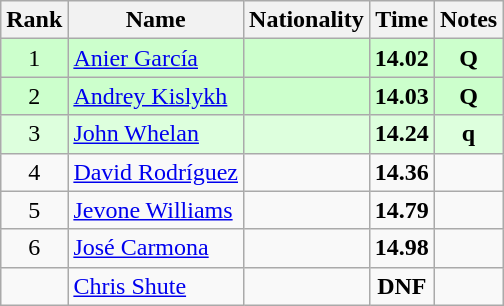<table class="wikitable sortable" style="text-align:center">
<tr>
<th>Rank</th>
<th>Name</th>
<th>Nationality</th>
<th>Time</th>
<th>Notes</th>
</tr>
<tr bgcolor=ccffcc>
<td>1</td>
<td align=left><a href='#'>Anier García</a></td>
<td align=left></td>
<td><strong>14.02</strong></td>
<td><strong>Q</strong></td>
</tr>
<tr bgcolor=ccffcc>
<td>2</td>
<td align=left><a href='#'>Andrey Kislykh</a></td>
<td align=left></td>
<td><strong>14.03</strong></td>
<td><strong>Q</strong></td>
</tr>
<tr bgcolor=ddffdd>
<td>3</td>
<td align=left><a href='#'>John Whelan</a></td>
<td align=left></td>
<td><strong>14.24</strong></td>
<td><strong>q</strong></td>
</tr>
<tr>
<td>4</td>
<td align=left><a href='#'>David Rodríguez</a></td>
<td align=left></td>
<td><strong>14.36</strong></td>
<td></td>
</tr>
<tr>
<td>5</td>
<td align=left><a href='#'>Jevone Williams</a></td>
<td align=left></td>
<td><strong>14.79</strong></td>
<td></td>
</tr>
<tr>
<td>6</td>
<td align=left><a href='#'>José Carmona</a></td>
<td align=left></td>
<td><strong>14.98</strong></td>
<td></td>
</tr>
<tr>
<td></td>
<td align=left><a href='#'>Chris Shute</a></td>
<td align=left></td>
<td><strong>DNF</strong></td>
<td></td>
</tr>
</table>
